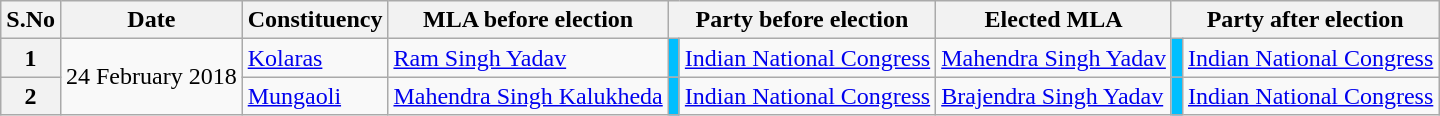<table class="wikitable sortable">
<tr>
<th>S.No</th>
<th>Date</th>
<th>Constituency</th>
<th>MLA before election</th>
<th colspan="2">Party before election</th>
<th>Elected MLA</th>
<th colspan="2">Party after election</th>
</tr>
<tr>
<th>1</th>
<td Rowspan=2>24 February 2018</td>
<td><a href='#'>Kolaras</a></td>
<td><a href='#'>Ram Singh Yadav</a></td>
<td bgcolor=#00BFFF></td>
<td><a href='#'>Indian National Congress</a></td>
<td><a href='#'>Mahendra Singh Yadav</a></td>
<td bgcolor=#00BFFF></td>
<td><a href='#'>Indian National Congress</a></td>
</tr>
<tr>
<th>2</th>
<td><a href='#'>Mungaoli</a></td>
<td><a href='#'>Mahendra Singh Kalukheda</a></td>
<td bgcolor=#00BFFF></td>
<td><a href='#'>Indian National Congress</a></td>
<td><a href='#'>Brajendra Singh Yadav</a></td>
<td bgcolor=#00BFFF></td>
<td><a href='#'>Indian National Congress</a></td>
</tr>
</table>
